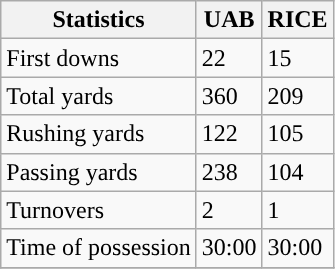<table class="wikitable">
<tr>
<th>Statistics</th>
<th>UAB</th>
<th>RICE</th>
</tr>
<tr>
<td>First downs</td>
<td>22</td>
<td>15</td>
</tr>
<tr>
<td>Total yards</td>
<td>360</td>
<td>209</td>
</tr>
<tr>
<td>Rushing yards</td>
<td>122</td>
<td>105</td>
</tr>
<tr>
<td>Passing yards</td>
<td>238</td>
<td>104</td>
</tr>
<tr>
<td>Turnovers</td>
<td>2</td>
<td>1</td>
</tr>
<tr>
<td>Time of possession</td>
<td>30:00</td>
<td>30:00</td>
</tr>
<tr>
</tr>
</table>
